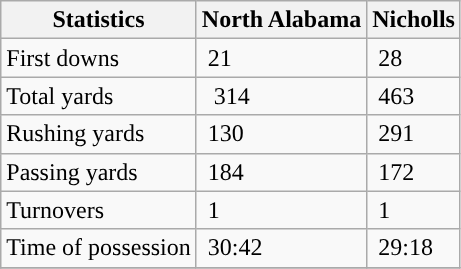<table class="wikitable">
<tr>
<th>Statistics</th>
<th>North Alabama</th>
<th>Nicholls</th>
</tr>
<tr>
<td>First downs</td>
<td> 21</td>
<td> 28</td>
</tr>
<tr>
<td>Total yards</td>
<td>  314</td>
<td> 463</td>
</tr>
<tr>
<td>Rushing yards</td>
<td> 130</td>
<td> 291</td>
</tr>
<tr>
<td>Passing yards</td>
<td> 184</td>
<td> 172</td>
</tr>
<tr>
<td>Turnovers</td>
<td> 1</td>
<td> 1</td>
</tr>
<tr>
<td>Time of possession</td>
<td> 30:42</td>
<td> 29:18</td>
</tr>
<tr>
</tr>
</table>
